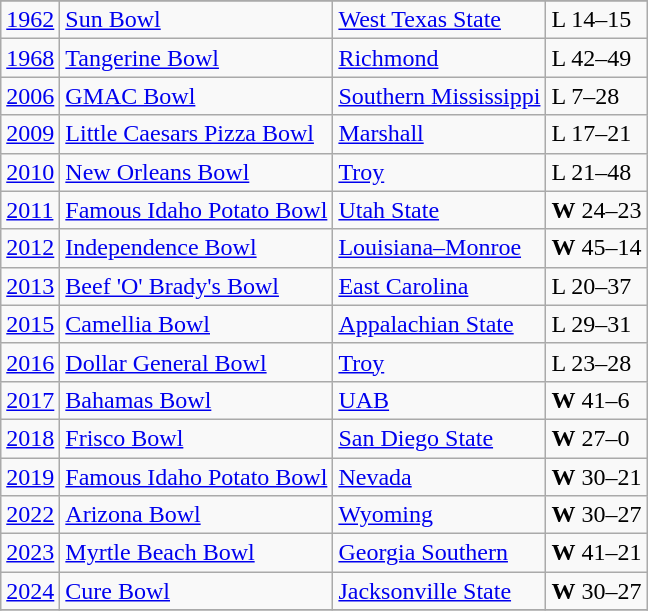<table class="wikitable">
<tr>
</tr>
<tr>
<td><a href='#'>1962</a></td>
<td><a href='#'>Sun Bowl</a></td>
<td><a href='#'>West Texas State</a></td>
<td>L 14–15</td>
</tr>
<tr>
<td><a href='#'>1968</a></td>
<td><a href='#'>Tangerine Bowl</a></td>
<td><a href='#'>Richmond</a></td>
<td>L 42–49</td>
</tr>
<tr>
<td><a href='#'>2006</a></td>
<td><a href='#'>GMAC Bowl</a></td>
<td><a href='#'>Southern Mississippi</a></td>
<td>L 7–28</td>
</tr>
<tr>
<td><a href='#'>2009</a></td>
<td><a href='#'>Little Caesars Pizza Bowl</a></td>
<td><a href='#'>Marshall</a></td>
<td>L 17–21</td>
</tr>
<tr>
<td><a href='#'>2010</a></td>
<td><a href='#'>New Orleans Bowl</a></td>
<td><a href='#'>Troy</a></td>
<td>L 21–48</td>
</tr>
<tr>
<td><a href='#'>2011</a></td>
<td><a href='#'>Famous Idaho Potato Bowl</a></td>
<td><a href='#'>Utah State</a></td>
<td><strong>W</strong> 24–23</td>
</tr>
<tr>
<td><a href='#'>2012</a></td>
<td><a href='#'>Independence Bowl</a></td>
<td><a href='#'>Louisiana–Monroe</a></td>
<td><strong>W</strong> 45–14</td>
</tr>
<tr>
<td><a href='#'>2013</a></td>
<td><a href='#'>Beef 'O' Brady's Bowl</a></td>
<td><a href='#'>East Carolina</a></td>
<td>L 20–37</td>
</tr>
<tr>
<td><a href='#'>2015</a></td>
<td><a href='#'>Camellia Bowl</a></td>
<td><a href='#'>Appalachian State</a></td>
<td>L 29–31</td>
</tr>
<tr>
<td><a href='#'>2016</a></td>
<td><a href='#'>Dollar General Bowl</a></td>
<td><a href='#'>Troy</a></td>
<td>L 23–28</td>
</tr>
<tr>
<td><a href='#'>2017</a></td>
<td><a href='#'>Bahamas Bowl</a></td>
<td><a href='#'>UAB</a></td>
<td><strong>W</strong> 41–6</td>
</tr>
<tr>
<td><a href='#'>2018</a></td>
<td><a href='#'>Frisco Bowl</a></td>
<td><a href='#'>San Diego State</a></td>
<td><strong>W</strong> 27–0</td>
</tr>
<tr>
<td><a href='#'>2019</a></td>
<td><a href='#'>Famous Idaho Potato Bowl</a></td>
<td><a href='#'>Nevada</a></td>
<td><strong>W</strong> 30–21</td>
</tr>
<tr>
<td><a href='#'>2022</a></td>
<td><a href='#'>Arizona Bowl</a></td>
<td><a href='#'>Wyoming</a></td>
<td><strong>W</strong> 30–27</td>
</tr>
<tr>
<td><a href='#'>2023</a></td>
<td><a href='#'>Myrtle Beach Bowl</a></td>
<td><a href='#'>Georgia Southern</a></td>
<td><strong>W</strong> 41–21</td>
</tr>
<tr>
<td><a href='#'>2024</a></td>
<td><a href='#'>Cure Bowl</a></td>
<td><a href='#'>Jacksonville State</a></td>
<td><strong>W</strong> 30–27</td>
</tr>
<tr>
</tr>
</table>
